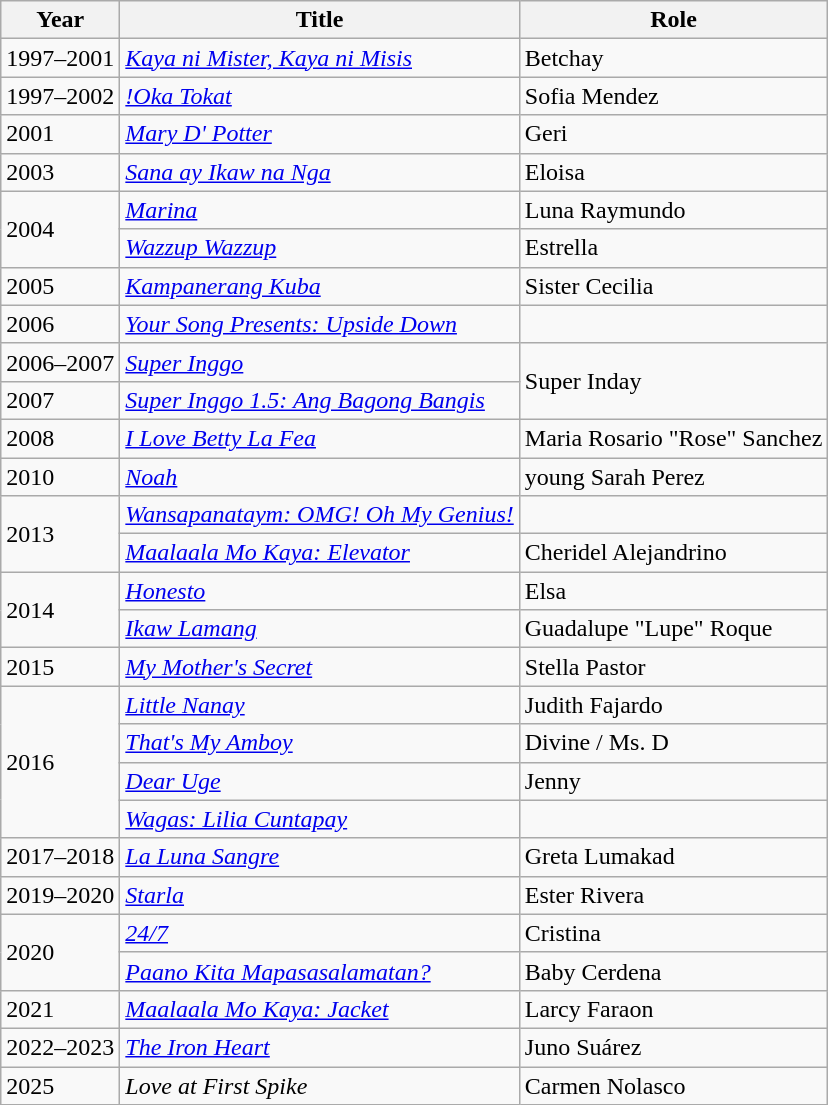<table class="wikitable sortable">
<tr>
<th>Year</th>
<th>Title</th>
<th>Role</th>
</tr>
<tr>
<td>1997–2001</td>
<td><em><a href='#'>Kaya ni Mister, Kaya ni Misis</a></em></td>
<td>Betchay</td>
</tr>
<tr>
<td>1997–2002</td>
<td><em><a href='#'>!Oka Tokat</a></em></td>
<td>Sofia Mendez</td>
</tr>
<tr>
<td>2001</td>
<td><em><a href='#'>Mary D' Potter</a></em></td>
<td>Geri</td>
</tr>
<tr>
<td>2003</td>
<td><em><a href='#'>Sana ay Ikaw na Nga</a></em></td>
<td>Eloisa</td>
</tr>
<tr>
<td rowspan=2>2004</td>
<td><em><a href='#'>Marina</a></em></td>
<td>Luna Raymundo</td>
</tr>
<tr>
<td><em><a href='#'>Wazzup Wazzup</a></em></td>
<td>Estrella</td>
</tr>
<tr>
<td>2005</td>
<td><em><a href='#'>Kampanerang Kuba</a></em></td>
<td>Sister Cecilia</td>
</tr>
<tr>
<td>2006</td>
<td><em><a href='#'>Your Song Presents: Upside Down</a></em></td>
<td></td>
</tr>
<tr>
<td>2006–2007</td>
<td><em><a href='#'>Super Inggo</a></em></td>
<td rowspan="2">Super Inday</td>
</tr>
<tr>
<td>2007</td>
<td><em><a href='#'>Super Inggo 1.5: Ang Bagong Bangis</a></em></td>
</tr>
<tr>
<td>2008</td>
<td><em><a href='#'>I Love Betty La Fea</a></em></td>
<td>Maria Rosario "Rose" Sanchez</td>
</tr>
<tr>
<td>2010</td>
<td><em><a href='#'>Noah</a></em></td>
<td>young Sarah Perez</td>
</tr>
<tr>
<td rowspan=2>2013</td>
<td><em><a href='#'>Wansapanataym: OMG! Oh My Genius!</a></em></td>
<td></td>
</tr>
<tr>
<td><em><a href='#'>Maalaala Mo Kaya: Elevator</a></em></td>
<td>Cheridel Alejandrino</td>
</tr>
<tr>
<td rowspan=2>2014</td>
<td><em><a href='#'>Honesto</a></em></td>
<td>Elsa</td>
</tr>
<tr>
<td><em><a href='#'>Ikaw Lamang</a></em></td>
<td>Guadalupe "Lupe" Roque</td>
</tr>
<tr>
<td>2015</td>
<td><em><a href='#'>My Mother's Secret</a></em></td>
<td>Stella Pastor</td>
</tr>
<tr>
<td rowspan=4>2016</td>
<td><em><a href='#'>Little Nanay</a></em></td>
<td>Judith Fajardo</td>
</tr>
<tr>
<td><em><a href='#'>That's My Amboy</a></em></td>
<td>Divine / Ms. D</td>
</tr>
<tr>
<td><em><a href='#'>Dear Uge</a></em></td>
<td>Jenny</td>
</tr>
<tr>
<td><em><a href='#'>Wagas: Lilia Cuntapay</a></em></td>
<td></td>
</tr>
<tr>
<td>2017–2018</td>
<td><em><a href='#'>La Luna Sangre</a></em></td>
<td>Greta Lumakad</td>
</tr>
<tr>
<td>2019–2020</td>
<td><em><a href='#'>Starla</a></em></td>
<td>Ester Rivera</td>
</tr>
<tr>
<td rowspan=2>2020</td>
<td><em><a href='#'>24/7</a></em></td>
<td>Cristina</td>
</tr>
<tr>
<td><em><a href='#'>Paano Kita Mapasasalamatan?</a></em></td>
<td>Baby Cerdena</td>
</tr>
<tr>
<td>2021</td>
<td><em><a href='#'>Maalaala Mo Kaya: Jacket</a></em></td>
<td>Larcy Faraon</td>
</tr>
<tr>
<td>2022–2023</td>
<td><em><a href='#'>The Iron Heart</a></em></td>
<td>Juno Suárez</td>
</tr>
<tr>
<td>2025</td>
<td><em>Love at First Spike</em></td>
<td>Carmen Nolasco</td>
</tr>
</table>
